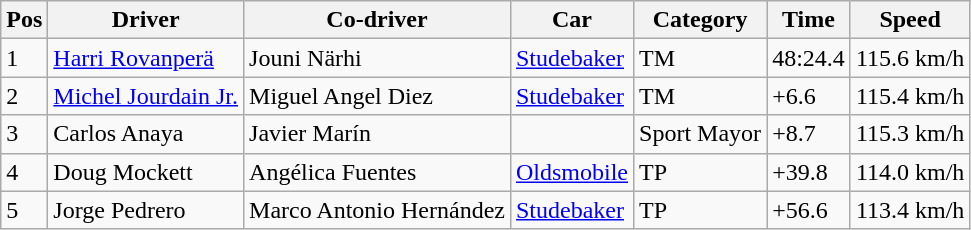<table class="wikitable">
<tr>
<th>Pos</th>
<th>Driver</th>
<th>Co-driver</th>
<th>Car</th>
<th>Category</th>
<th>Time</th>
<th>Speed</th>
</tr>
<tr>
<td>1</td>
<td> <a href='#'>Harri Rovanperä</a></td>
<td> Jouni Närhi</td>
<td><a href='#'>Studebaker</a></td>
<td>TM</td>
<td>48:24.4</td>
<td>115.6 km/h</td>
</tr>
<tr>
<td>2</td>
<td> <a href='#'>Michel Jourdain Jr.</a></td>
<td> Miguel Angel Diez</td>
<td><a href='#'>Studebaker</a></td>
<td>TM</td>
<td>+6.6</td>
<td>115.4 km/h</td>
</tr>
<tr>
<td>3</td>
<td> Carlos Anaya</td>
<td> Javier Marín</td>
<td></td>
<td>Sport Mayor</td>
<td>+8.7</td>
<td>115.3 km/h</td>
</tr>
<tr>
<td>4</td>
<td> Doug Mockett</td>
<td> Angélica Fuentes</td>
<td><a href='#'>Oldsmobile</a></td>
<td>TP</td>
<td>+39.8</td>
<td>114.0 km/h</td>
</tr>
<tr>
<td>5</td>
<td> Jorge Pedrero</td>
<td> Marco Antonio Hernández</td>
<td><a href='#'>Studebaker</a></td>
<td>TP</td>
<td>+56.6</td>
<td>113.4 km/h</td>
</tr>
</table>
